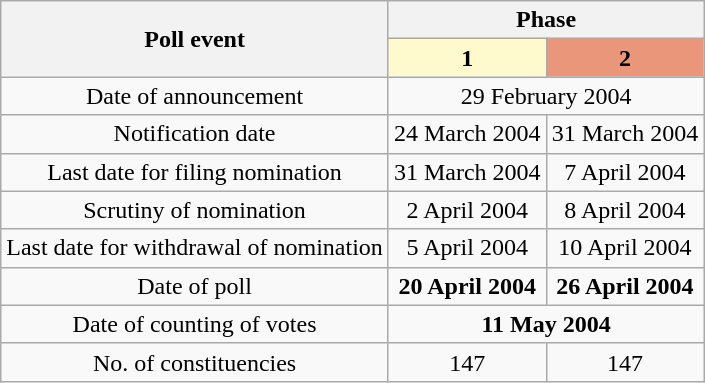<table class="wikitable" style="text-align:center">
<tr>
<th rowspan="2">Poll event</th>
<th colspan="3">Phase</th>
</tr>
<tr>
<th style="background: #FFFACD">1</th>
<th style="background: #E9967A">2</th>
</tr>
<tr>
<td>Date of announcement</td>
<td colspan=2>29 February 2004</td>
</tr>
<tr>
<td>Notification date</td>
<td>24 March 2004</td>
<td>31 March 2004</td>
</tr>
<tr>
<td>Last date for filing nomination</td>
<td>31 March 2004</td>
<td>7 April 2004</td>
</tr>
<tr>
<td>Scrutiny of nomination</td>
<td>2 April 2004</td>
<td>8 April 2004</td>
</tr>
<tr>
<td>Last date for withdrawal of nomination</td>
<td>5 April 2004</td>
<td>10 April 2004</td>
</tr>
<tr>
<td>Date of poll</td>
<td><strong>20 April 2004</strong></td>
<td><strong>26 April 2004</strong></td>
</tr>
<tr>
<td>Date of counting of votes</td>
<td colspan=2><strong>11 May 2004</strong></td>
</tr>
<tr>
<td>No. of constituencies</td>
<td>147</td>
<td>147</td>
</tr>
</table>
